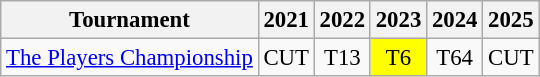<table class="wikitable" style="font-size:95%;text-align:center;">
<tr>
<th>Tournament</th>
<th>2021</th>
<th>2022</th>
<th>2023</th>
<th>2024</th>
<th>2025</th>
</tr>
<tr>
<td align=left><a href='#'>The Players Championship</a></td>
<td>CUT</td>
<td>T13</td>
<td style="background:yellow;">T6</td>
<td>T64</td>
<td>CUT</td>
</tr>
</table>
